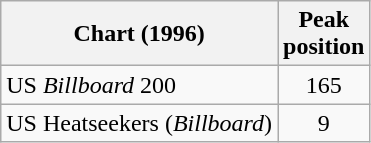<table class="wikitable">
<tr>
<th>Chart (1996)</th>
<th>Peak<br>position</th>
</tr>
<tr>
<td>US <em>Billboard</em> 200</td>
<td align="center">165</td>
</tr>
<tr>
<td>US Heatseekers (<em>Billboard</em>)</td>
<td align="center">9</td>
</tr>
</table>
